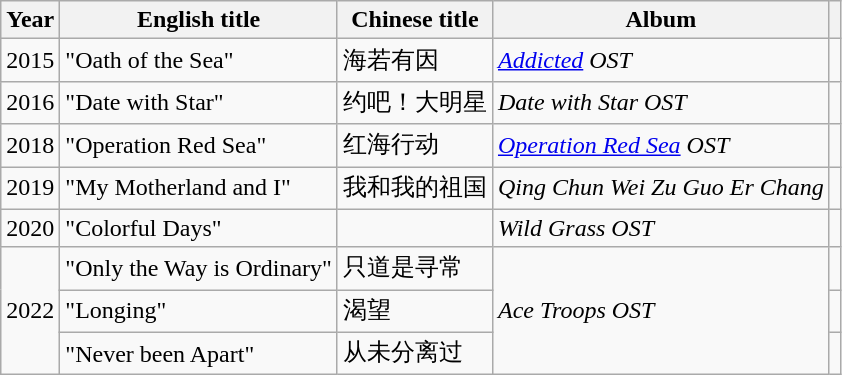<table class="wikitable sortable">
<tr>
<th>Year</th>
<th>English title</th>
<th>Chinese title</th>
<th>Album</th>
<th ! class="unsortable"></th>
</tr>
<tr>
<td>2015</td>
<td>"Oath of the Sea"</td>
<td>海若有因</td>
<td><em><a href='#'>Addicted</a> OST</em></td>
<td></td>
</tr>
<tr>
<td>2016</td>
<td>"Date with Star"</td>
<td>约吧！大明星</td>
<td><em>Date with Star OST</em></td>
<td></td>
</tr>
<tr>
<td>2018</td>
<td>"Operation Red Sea"</td>
<td>红海行动</td>
<td><em><a href='#'>Operation Red Sea</a> OST</em></td>
<td></td>
</tr>
<tr>
<td>2019</td>
<td>"My Motherland and I"</td>
<td>我和我的祖国</td>
<td><em>Qing Chun Wei Zu Guo Er Chang</em></td>
<td></td>
</tr>
<tr>
<td>2020</td>
<td>"Colorful Days"</td>
<td></td>
<td><em>Wild Grass OST</em></td>
<td></td>
</tr>
<tr>
<td rowspan="3">2022</td>
<td>"Only the Way is Ordinary"</td>
<td>只道是寻常</td>
<td rowspan="3"><em>Ace Troops OST</em></td>
<td></td>
</tr>
<tr>
<td>"Longing"</td>
<td>渴望</td>
<td></td>
</tr>
<tr>
<td>"Never been Apart"</td>
<td>从未分离过</td>
<td></td>
</tr>
</table>
